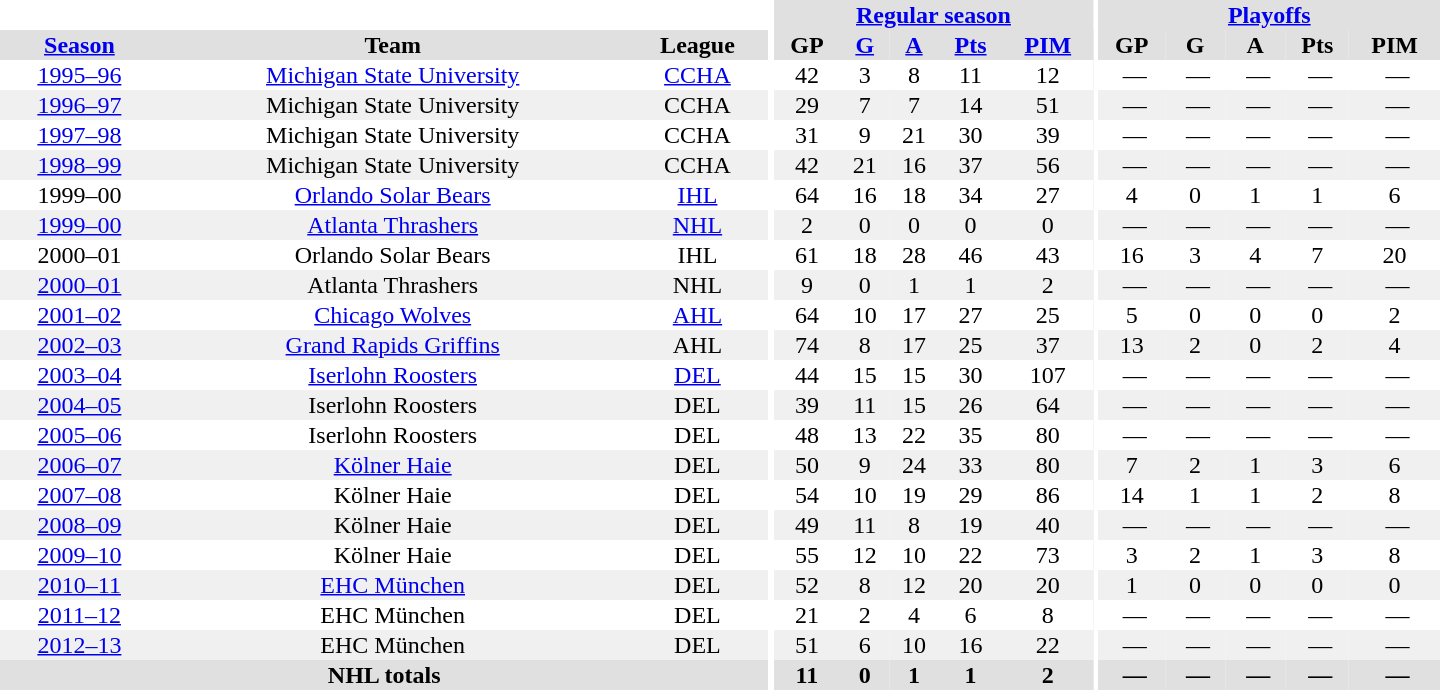<table border="0" cellpadding="1" cellspacing="0" style="text-align:center; width:60em">
<tr bgcolor="#e0e0e0">
<th colspan="3" bgcolor="#ffffff"></th>
<th rowspan="99" bgcolor="#ffffff"></th>
<th colspan="5"><a href='#'>Regular season</a></th>
<th rowspan="99" bgcolor="#ffffff"></th>
<th colspan="5"><a href='#'>Playoffs</a></th>
</tr>
<tr bgcolor="#e0e0e0">
<th><a href='#'>Season</a></th>
<th>Team</th>
<th>League</th>
<th>GP</th>
<th><a href='#'>G</a></th>
<th><a href='#'>A</a></th>
<th><a href='#'>Pts</a></th>
<th><a href='#'>PIM</a></th>
<th>GP</th>
<th>G</th>
<th>A</th>
<th>Pts</th>
<th>PIM</th>
</tr>
<tr ALIGN="center">
<td ALIGN="center"><a href='#'>1995–96</a></td>
<td ALIGN="center"><a href='#'>Michigan State University</a></td>
<td ALIGN="center"><a href='#'>CCHA</a></td>
<td ALIGN="center">42</td>
<td ALIGN="center">3</td>
<td ALIGN="center">8</td>
<td ALIGN="center">11</td>
<td ALIGN="center">12</td>
<td ALIGN="center"> —</td>
<td ALIGN="center"> —</td>
<td ALIGN="center"> —</td>
<td ALIGN="center"> —</td>
<td ALIGN="center"> —</td>
</tr>
<tr ALIGN="center" bgcolor="#f0f0f0">
<td ALIGN="center"><a href='#'>1996–97</a></td>
<td ALIGN="center">Michigan State University</td>
<td ALIGN="center">CCHA</td>
<td ALIGN="center">29</td>
<td ALIGN="center">7</td>
<td ALIGN="center">7</td>
<td ALIGN="center">14</td>
<td ALIGN="center">51</td>
<td ALIGN="center"> —</td>
<td ALIGN="center"> —</td>
<td ALIGN="center"> —</td>
<td ALIGN="center"> —</td>
<td ALIGN="center"> —</td>
</tr>
<tr ALIGN="center">
<td ALIGN="center"><a href='#'>1997–98</a></td>
<td ALIGN="center">Michigan State University</td>
<td ALIGN="center">CCHA</td>
<td ALIGN="center">31</td>
<td ALIGN="center">9</td>
<td ALIGN="center">21</td>
<td ALIGN="center">30</td>
<td ALIGN="center">39</td>
<td ALIGN="center"> —</td>
<td ALIGN="center"> —</td>
<td ALIGN="center"> —</td>
<td ALIGN="center"> —</td>
<td ALIGN="center"> —</td>
</tr>
<tr ALIGN="center" bgcolor="#f0f0f0">
<td ALIGN="center"><a href='#'>1998–99</a></td>
<td ALIGN="center">Michigan State University</td>
<td ALIGN="center">CCHA</td>
<td ALIGN="center">42</td>
<td ALIGN="center">21</td>
<td ALIGN="center">16</td>
<td ALIGN="center">37</td>
<td ALIGN="center">56</td>
<td ALIGN="center"> —</td>
<td ALIGN="center"> —</td>
<td ALIGN="center"> —</td>
<td ALIGN="center"> —</td>
<td ALIGN="center"> —</td>
</tr>
<tr ALIGN="center">
<td ALIGN="center">1999–00</td>
<td ALIGN="center"><a href='#'>Orlando Solar Bears</a></td>
<td ALIGN="center"><a href='#'>IHL</a></td>
<td ALIGN="center">64</td>
<td ALIGN="center">16</td>
<td ALIGN="center">18</td>
<td ALIGN="center">34</td>
<td ALIGN="center">27</td>
<td ALIGN="center">4</td>
<td ALIGN="center">0</td>
<td ALIGN="center">1</td>
<td ALIGN="center">1</td>
<td ALIGN="center">6</td>
</tr>
<tr ALIGN="center" bgcolor="#f0f0f0">
<td ALIGN="center"><a href='#'>1999–00</a></td>
<td ALIGN="center"><a href='#'>Atlanta Thrashers</a></td>
<td ALIGN="center"><a href='#'>NHL</a></td>
<td ALIGN="center">2</td>
<td ALIGN="center">0</td>
<td ALIGN="center">0</td>
<td ALIGN="center">0</td>
<td ALIGN="center">0</td>
<td ALIGN="center"> —</td>
<td ALIGN="center"> —</td>
<td ALIGN="center"> —</td>
<td ALIGN="center"> —</td>
<td ALIGN="center"> —</td>
</tr>
<tr ALIGN="center">
<td ALIGN="center">2000–01</td>
<td ALIGN="center">Orlando Solar Bears</td>
<td ALIGN="center">IHL</td>
<td ALIGN="center">61</td>
<td ALIGN="center">18</td>
<td ALIGN="center">28</td>
<td ALIGN="center">46</td>
<td ALIGN="center">43</td>
<td ALIGN="center">16</td>
<td ALIGN="center">3</td>
<td ALIGN="center">4</td>
<td ALIGN="center">7</td>
<td ALIGN="center">20</td>
</tr>
<tr ALIGN="center" bgcolor="#f0f0f0">
<td ALIGN="center"><a href='#'>2000–01</a></td>
<td ALIGN="center">Atlanta Thrashers</td>
<td ALIGN="center">NHL</td>
<td ALIGN="center">9</td>
<td ALIGN="center">0</td>
<td ALIGN="center">1</td>
<td ALIGN="center">1</td>
<td ALIGN="center">2</td>
<td ALIGN="center"> —</td>
<td ALIGN="center"> —</td>
<td ALIGN="center"> —</td>
<td ALIGN="center"> —</td>
<td ALIGN="center"> —</td>
</tr>
<tr ALIGN="center">
<td ALIGN="center"><a href='#'>2001–02</a></td>
<td ALIGN="center"><a href='#'>Chicago Wolves</a></td>
<td ALIGN="center"><a href='#'>AHL</a></td>
<td ALIGN="center">64</td>
<td ALIGN="center">10</td>
<td ALIGN="center">17</td>
<td ALIGN="center">27</td>
<td ALIGN="center">25</td>
<td ALIGN="center">5</td>
<td ALIGN="center">0</td>
<td ALIGN="center">0</td>
<td ALIGN="center">0</td>
<td ALIGN="center">2</td>
</tr>
<tr ALIGN="center" bgcolor="#f0f0f0">
<td ALIGN="center"><a href='#'>2002–03</a></td>
<td ALIGN="center"><a href='#'>Grand Rapids Griffins</a></td>
<td ALIGN="center">AHL</td>
<td ALIGN="center">74</td>
<td ALIGN="center">8</td>
<td ALIGN="center">17</td>
<td ALIGN="center">25</td>
<td ALIGN="center">37</td>
<td ALIGN="center">13</td>
<td ALIGN="center">2</td>
<td ALIGN="center">0</td>
<td ALIGN="center">2</td>
<td ALIGN="center">4</td>
</tr>
<tr ALIGN="center">
<td ALIGN="center"><a href='#'>2003–04</a></td>
<td ALIGN="center"><a href='#'>Iserlohn Roosters</a></td>
<td ALIGN="center"><a href='#'>DEL</a></td>
<td ALIGN="center">44</td>
<td ALIGN="center">15</td>
<td ALIGN="center">15</td>
<td ALIGN="center">30</td>
<td ALIGN="center">107</td>
<td ALIGN="center"> —</td>
<td ALIGN="center"> —</td>
<td ALIGN="center"> —</td>
<td ALIGN="center"> —</td>
<td ALIGN="center"> —</td>
</tr>
<tr ALIGN="center" bgcolor="#f0f0f0">
<td ALIGN="center"><a href='#'>2004–05</a></td>
<td ALIGN="center">Iserlohn Roosters</td>
<td ALIGN="center">DEL</td>
<td ALIGN="center">39</td>
<td ALIGN="center">11</td>
<td ALIGN="center">15</td>
<td ALIGN="center">26</td>
<td ALIGN="center">64</td>
<td ALIGN="center"> —</td>
<td ALIGN="center"> —</td>
<td ALIGN="center"> —</td>
<td ALIGN="center"> —</td>
<td ALIGN="center"> —</td>
</tr>
<tr ALIGN="center">
<td ALIGN="center"><a href='#'>2005–06</a></td>
<td ALIGN="center">Iserlohn Roosters</td>
<td ALIGN="center">DEL</td>
<td ALIGN="center">48</td>
<td ALIGN="center">13</td>
<td ALIGN="center">22</td>
<td ALIGN="center">35</td>
<td ALIGN="center">80</td>
<td ALIGN="center"> —</td>
<td ALIGN="center"> —</td>
<td ALIGN="center"> —</td>
<td ALIGN="center"> —</td>
<td ALIGN="center"> —</td>
</tr>
<tr ALIGN="center" bgcolor="#f0f0f0">
<td ALIGN="center"><a href='#'>2006–07</a></td>
<td ALIGN="center"><a href='#'>Kölner Haie</a></td>
<td ALIGN="center">DEL</td>
<td ALIGN="center">50</td>
<td ALIGN="center">9</td>
<td ALIGN="center">24</td>
<td ALIGN="center">33</td>
<td ALIGN="center">80</td>
<td ALIGN="center">7</td>
<td ALIGN="center">2</td>
<td ALIGN="center">1</td>
<td ALIGN="center">3</td>
<td ALIGN="center">6</td>
</tr>
<tr ALIGN="center">
<td ALIGN="center"><a href='#'>2007–08</a></td>
<td ALIGN="center">Kölner Haie</td>
<td ALIGN="center">DEL</td>
<td ALIGN="center">54</td>
<td ALIGN="center">10</td>
<td ALIGN="center">19</td>
<td ALIGN="center">29</td>
<td ALIGN="center">86</td>
<td ALIGN="center">14</td>
<td ALIGN="center">1</td>
<td ALIGN="center">1</td>
<td ALIGN="center">2</td>
<td ALIGN="center">8</td>
</tr>
<tr ALIGN="center" bgcolor="#f0f0f0">
<td ALIGN="center"><a href='#'>2008–09</a></td>
<td ALIGN="center">Kölner Haie</td>
<td ALIGN="center">DEL</td>
<td ALIGN="center">49</td>
<td ALIGN="center">11</td>
<td ALIGN="center">8</td>
<td ALIGN="center">19</td>
<td ALIGN="center">40</td>
<td ALIGN="center"> —</td>
<td ALIGN="center"> —</td>
<td ALIGN="center"> —</td>
<td ALIGN="center"> —</td>
<td ALIGN="center"> —</td>
</tr>
<tr ALIGN="center">
<td ALIGN="center"><a href='#'>2009–10</a></td>
<td ALIGN="center">Kölner Haie</td>
<td ALIGN="center">DEL</td>
<td ALIGN="center">55</td>
<td ALIGN="center">12</td>
<td ALIGN="center">10</td>
<td ALIGN="center">22</td>
<td ALIGN="center">73</td>
<td ALIGN="center">3</td>
<td ALIGN="center">2</td>
<td ALIGN="center">1</td>
<td ALIGN="center">3</td>
<td ALIGN="center">8</td>
</tr>
<tr ALIGN="center" bgcolor="#f0f0f0">
<td ALIGN="center"><a href='#'>2010–11</a></td>
<td ALIGN="center"><a href='#'>EHC München</a></td>
<td ALIGN="center">DEL</td>
<td ALIGN="center">52</td>
<td ALIGN="center">8</td>
<td ALIGN="center">12</td>
<td ALIGN="center">20</td>
<td ALIGN="center">20</td>
<td ALIGN="center">1</td>
<td ALIGN="center">0</td>
<td ALIGN="center">0</td>
<td ALIGN="center">0</td>
<td ALIGN="center">0</td>
</tr>
<tr ALIGN="center">
<td ALIGN="center"><a href='#'>2011–12</a></td>
<td ALIGN="center">EHC München</td>
<td ALIGN="center">DEL</td>
<td ALIGN="center">21</td>
<td ALIGN="center">2</td>
<td ALIGN="center">4</td>
<td ALIGN="center">6</td>
<td ALIGN="center">8</td>
<td ALIGN="center"> —</td>
<td ALIGN="center"> —</td>
<td ALIGN="center"> —</td>
<td ALIGN="center"> —</td>
<td ALIGN="center"> —</td>
</tr>
<tr ALIGN="center" bgcolor="#f0f0f0">
<td ALIGN="center"><a href='#'>2012–13</a></td>
<td ALIGN="center">EHC München</td>
<td ALIGN="center">DEL</td>
<td ALIGN="center">51</td>
<td ALIGN="center">6</td>
<td ALIGN="center">10</td>
<td ALIGN="center">16</td>
<td ALIGN="center">22</td>
<td ALIGN="center"> —</td>
<td ALIGN="center"> —</td>
<td ALIGN="center"> —</td>
<td ALIGN="center"> —</td>
<td ALIGN="center"> —</td>
</tr>
<tr ALIGN="center" bgcolor="#e0e0e0">
<th colspan="3">NHL totals</th>
<th ALIGN="center">11</th>
<th ALIGN="center">0</th>
<th ALIGN="center">1</th>
<th ALIGN="center">1</th>
<th ALIGN="center">2</th>
<th ALIGN="center"> —</th>
<th ALIGN="center"> —</th>
<th ALIGN="center"> —</th>
<th ALIGN="center"> —</th>
<th ALIGN="center"> —</th>
</tr>
</table>
